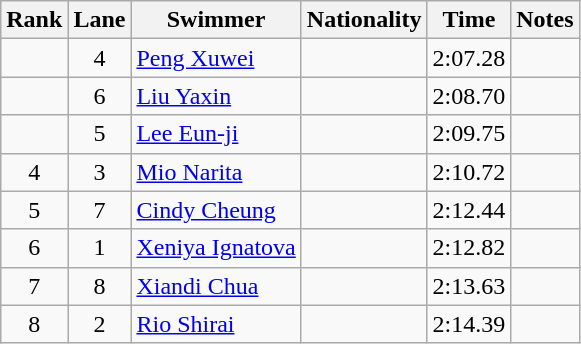<table class="wikitable sortable" style="text-align:center">
<tr>
<th>Rank</th>
<th>Lane</th>
<th>Swimmer</th>
<th>Nationality</th>
<th>Time</th>
<th>Notes</th>
</tr>
<tr>
<td></td>
<td>4</td>
<td align=left><a href='#'>Peng Xuwei</a></td>
<td align=left></td>
<td>2:07.28</td>
<td></td>
</tr>
<tr>
<td></td>
<td>6</td>
<td align=left><a href='#'>Liu Yaxin</a></td>
<td align=left></td>
<td>2:08.70</td>
<td></td>
</tr>
<tr>
<td></td>
<td>5</td>
<td align=left><a href='#'>Lee Eun-ji</a></td>
<td align=left></td>
<td>2:09.75</td>
<td></td>
</tr>
<tr>
<td>4</td>
<td>3</td>
<td align=left><a href='#'>Mio Narita</a></td>
<td align=left></td>
<td>2:10.72</td>
<td></td>
</tr>
<tr>
<td>5</td>
<td>7</td>
<td align=left><a href='#'>Cindy Cheung</a></td>
<td align=left></td>
<td>2:12.44</td>
<td></td>
</tr>
<tr>
<td>6</td>
<td>1</td>
<td align=left><a href='#'>Xeniya Ignatova</a></td>
<td align=left></td>
<td>2:12.82</td>
<td></td>
</tr>
<tr>
<td>7</td>
<td>8</td>
<td align=left><a href='#'>Xiandi Chua</a></td>
<td align=left></td>
<td>2:13.63</td>
<td></td>
</tr>
<tr>
<td>8</td>
<td>2</td>
<td align=left><a href='#'>Rio Shirai</a></td>
<td align=left></td>
<td>2:14.39</td>
<td></td>
</tr>
</table>
